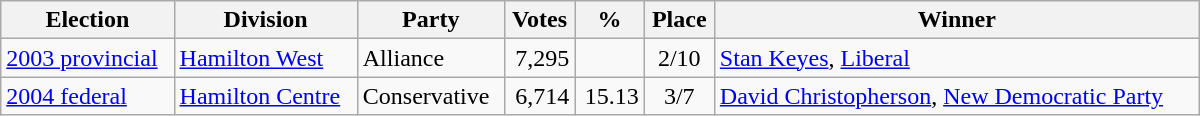<table class="wikitable" width="800">
<tr>
<th align="left">Election</th>
<th align="left">Division</th>
<th align="left">Party</th>
<th align="right">Votes</th>
<th align="right">%</th>
<th align="center">Place</th>
<th align="center">Winner</th>
</tr>
<tr>
<td align="left"><a href='#'>2003 provincial</a></td>
<td align="left"><a href='#'>Hamilton West</a></td>
<td align="left">Alliance</td>
<td align="right">7,295</td>
<td align="right"></td>
<td align="center">2/10</td>
<td align="left"><a href='#'>Stan Keyes</a>, <a href='#'>Liberal</a></td>
</tr>
<tr>
<td align="left"><a href='#'>2004 federal</a></td>
<td align="left"><a href='#'>Hamilton Centre</a></td>
<td align="left">Conservative</td>
<td align="right">6,714</td>
<td align="right">15.13</td>
<td align="center">3/7</td>
<td align="left"><a href='#'>David Christopherson</a>, <a href='#'>New Democratic Party</a></td>
</tr>
</table>
